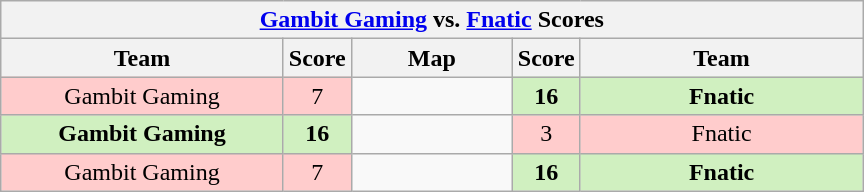<table class="wikitable" style="text-align: center;">
<tr>
<th colspan=5><a href='#'>Gambit Gaming</a> vs. <a href='#'>Fnatic</a> Scores</th>
</tr>
<tr>
<th width="181px">Team</th>
<th width="20px">Score</th>
<th width="100px">Map</th>
<th width="20px">Score</th>
<th width="181px">Team</th>
</tr>
<tr>
<td style="background: #FFCCCC;">Gambit Gaming</td>
<td style="background: #FFCCCC;">7</td>
<td></td>
<td style="background: #D0F0C0;"><strong>16</strong></td>
<td style="background: #D0F0C0;"><strong>Fnatic</strong></td>
</tr>
<tr>
<td style="background: #D0F0C0;"><strong>Gambit Gaming</strong></td>
<td style="background: #D0F0C0;"><strong>16</strong></td>
<td></td>
<td style="background: #FFCCCC;">3</td>
<td style="background: #FFCCCC;">Fnatic</td>
</tr>
<tr>
<td style="background: #FFCCCC;">Gambit Gaming</td>
<td style="background: #FFCCCC;">7</td>
<td></td>
<td style="background: #D0F0C0;"><strong>16</strong></td>
<td style="background: #D0F0C0;"><strong>Fnatic</strong></td>
</tr>
</table>
